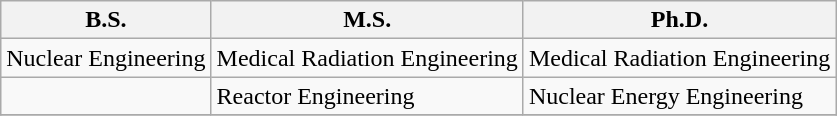<table class="wikitable">
<tr>
<th>B.S.</th>
<th>M.S.</th>
<th>Ph.D.</th>
</tr>
<tr>
<td>Nuclear Engineering</td>
<td>Medical Radiation Engineering</td>
<td>Medical Radiation Engineering</td>
</tr>
<tr>
<td></td>
<td>Reactor Engineering</td>
<td>Nuclear Energy Engineering</td>
</tr>
<tr>
</tr>
</table>
